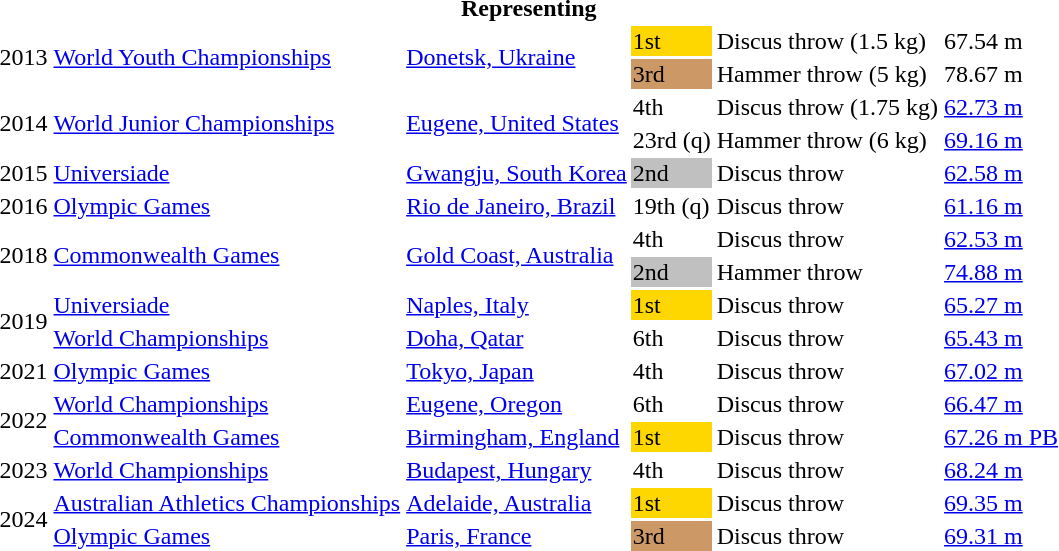<table>
<tr>
<th colspan="6">Representing </th>
</tr>
<tr>
<td rowspan=2>2013</td>
<td rowspan=2><a href='#'>World Youth Championships</a></td>
<td rowspan=2><a href='#'>Donetsk, Ukraine</a></td>
<td bgcolor=gold>1st</td>
<td>Discus throw (1.5 kg)</td>
<td>67.54 m</td>
</tr>
<tr>
<td bgcolor=cc9966>3rd</td>
<td>Hammer throw (5 kg)</td>
<td>78.67 m</td>
</tr>
<tr>
<td rowspan=2>2014</td>
<td rowspan=2><a href='#'>World Junior Championships</a></td>
<td rowspan=2><a href='#'>Eugene, United States</a></td>
<td>4th</td>
<td>Discus throw (1.75 kg)</td>
<td><a href='#'>62.73 m</a></td>
</tr>
<tr>
<td>23rd (q)</td>
<td>Hammer throw (6 kg)</td>
<td><a href='#'>69.16 m</a></td>
</tr>
<tr>
<td>2015</td>
<td><a href='#'>Universiade</a></td>
<td><a href='#'>Gwangju, South Korea</a></td>
<td bgcolor=silver>2nd</td>
<td>Discus throw</td>
<td><a href='#'>62.58 m</a></td>
</tr>
<tr>
<td>2016</td>
<td><a href='#'>Olympic Games</a></td>
<td><a href='#'>Rio de Janeiro, Brazil</a></td>
<td>19th (q)</td>
<td>Discus throw</td>
<td><a href='#'>61.16 m</a></td>
</tr>
<tr>
<td rowspan=2>2018</td>
<td rowspan=2><a href='#'>Commonwealth Games</a></td>
<td rowspan=2><a href='#'>Gold Coast, Australia</a></td>
<td>4th</td>
<td>Discus throw</td>
<td><a href='#'>62.53 m</a></td>
</tr>
<tr>
<td bgcolor=silver>2nd</td>
<td>Hammer throw</td>
<td><a href='#'>74.88 m</a></td>
</tr>
<tr>
<td rowspan=2>2019</td>
<td><a href='#'>Universiade</a></td>
<td><a href='#'>Naples, Italy</a></td>
<td bgcolor=gold>1st</td>
<td>Discus throw</td>
<td><a href='#'>65.27 m</a></td>
</tr>
<tr>
<td><a href='#'>World Championships</a></td>
<td><a href='#'>Doha, Qatar</a></td>
<td>6th</td>
<td>Discus throw</td>
<td><a href='#'>65.43 m</a></td>
</tr>
<tr>
<td>2021</td>
<td><a href='#'>Olympic Games</a></td>
<td><a href='#'>Tokyo, Japan</a></td>
<td>4th</td>
<td>Discus throw</td>
<td><a href='#'>67.02 m</a></td>
</tr>
<tr>
<td rowspan=2>2022</td>
<td><a href='#'>World Championships</a></td>
<td><a href='#'>Eugene, Oregon</a></td>
<td>6th</td>
<td>Discus throw</td>
<td><a href='#'>66.47 m</a></td>
</tr>
<tr>
<td><a href='#'>Commonwealth Games</a></td>
<td><a href='#'>Birmingham, England</a></td>
<td bgcolor=gold>1st</td>
<td>Discus throw</td>
<td><a href='#'>67.26 m PB</a></td>
</tr>
<tr>
<td>2023</td>
<td><a href='#'>World Championships</a></td>
<td><a href='#'>Budapest, Hungary</a></td>
<td>4th</td>
<td>Discus throw</td>
<td><a href='#'>68.24 m</a></td>
</tr>
<tr>
<td rowspan=2>2024</td>
<td><a href='#'>Australian Athletics Championships</a></td>
<td><a href='#'>Adelaide, Australia</a></td>
<td bgcolor=gold>1st</td>
<td>Discus throw</td>
<td><a href='#'>69.35 m</a><br><strong></strong></td>
</tr>
<tr>
<td><a href='#'>Olympic Games</a></td>
<td><a href='#'>Paris, France</a></td>
<td bgcolor=cc9966>3rd</td>
<td>Discus throw</td>
<td><a href='#'>69.31 m</a></td>
</tr>
</table>
